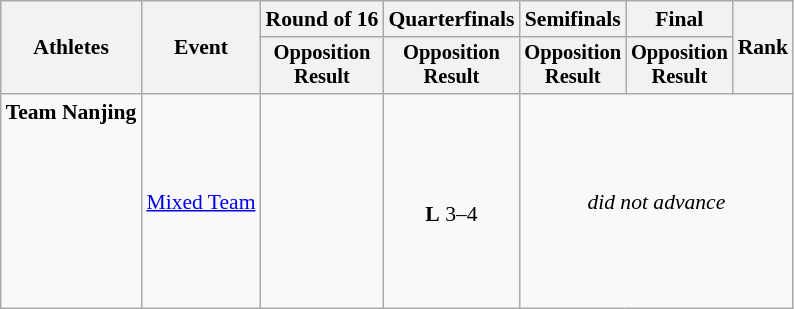<table class="wikitable" style="font-size:90%">
<tr>
<th rowspan="2">Athletes</th>
<th rowspan="2">Event</th>
<th>Round of 16</th>
<th>Quarterfinals</th>
<th>Semifinals</th>
<th>Final</th>
<th rowspan=2>Rank</th>
</tr>
<tr style="font-size:95%">
<th>Opposition<br>Result</th>
<th>Opposition<br>Result</th>
<th>Opposition<br>Result</th>
<th>Opposition<br>Result</th>
</tr>
<tr align=center>
<td align=left><strong>Team Nanjing</strong><br><br> <br><br><br><br><br><br></td>
<td align=left><a href='#'>Mixed Team</a></td>
<td></td>
<td><br><strong>L</strong> 3–4</td>
<td colspan=3><em>did not advance</em></td>
</tr>
</table>
